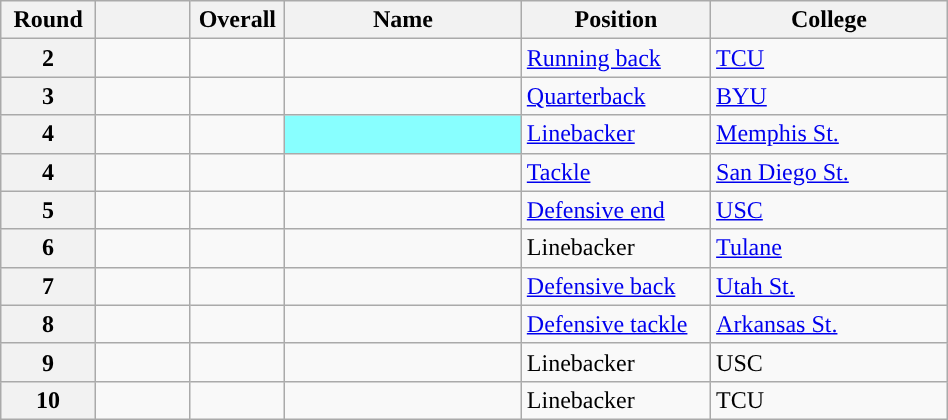<table class="wikitable sortable" style="width: 50%;">
<tr>
<th scope="col" style="width: 10%;">Round</th>
<th scope="col" style="width: 10%;"></th>
<th scope="col" style="width: 10%;">Overall</th>
<th scope="col" style="width: 25%;">Name</th>
<th scope="col" style="width: 20%;">Position</th>
<th scope="col" style="width: 25%;">College</th>
</tr>
<tr>
<th scope="row">2</th>
<td></td>
<td></td>
<td></td>
<td><a href='#'>Running back</a></td>
<td><a href='#'>TCU</a></td>
</tr>
<tr>
<th scope="row">3</th>
<td></td>
<td></td>
<td></td>
<td><a href='#'>Quarterback</a></td>
<td><a href='#'>BYU</a></td>
</tr>
<tr>
<th scope="row">4</th>
<td></td>
<td></td>
<td style="background:#88FFFF;"> <sup></sup></td>
<td><a href='#'>Linebacker</a></td>
<td><a href='#'>Memphis St.</a></td>
</tr>
<tr>
<th scope="row">4</th>
<td></td>
<td></td>
<td></td>
<td><a href='#'>Tackle</a></td>
<td><a href='#'>San Diego St.</a></td>
</tr>
<tr>
<th scope="row">5</th>
<td></td>
<td></td>
<td></td>
<td><a href='#'>Defensive end</a></td>
<td><a href='#'>USC</a></td>
</tr>
<tr>
<th scope="row">6</th>
<td></td>
<td></td>
<td></td>
<td>Linebacker</td>
<td><a href='#'>Tulane</a></td>
</tr>
<tr>
<th scope="row">7</th>
<td></td>
<td></td>
<td></td>
<td><a href='#'>Defensive back</a></td>
<td><a href='#'>Utah St.</a></td>
</tr>
<tr>
<th scope="row">8</th>
<td></td>
<td></td>
<td></td>
<td><a href='#'>Defensive tackle</a></td>
<td><a href='#'>Arkansas St.</a></td>
</tr>
<tr>
<th scope="row">9</th>
<td></td>
<td></td>
<td></td>
<td>Linebacker</td>
<td>USC</td>
</tr>
<tr>
<th scope="row">10</th>
<td></td>
<td></td>
<td></td>
<td>Linebacker</td>
<td>TCU</td>
</tr>
</table>
